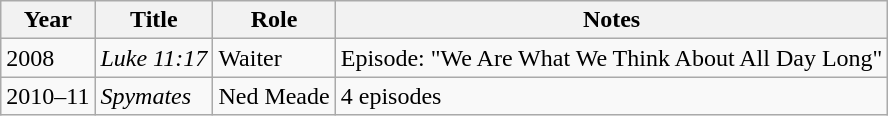<table class="wikitable sortable">
<tr>
<th>Year</th>
<th>Title</th>
<th>Role</th>
<th class="unsortable">Notes</th>
</tr>
<tr>
<td>2008</td>
<td><em>Luke 11:17</em></td>
<td>Waiter</td>
<td>Episode: "We Are What We Think About All Day Long"</td>
</tr>
<tr>
<td>2010–11</td>
<td><em>Spymates</em></td>
<td>Ned Meade</td>
<td>4 episodes</td>
</tr>
</table>
